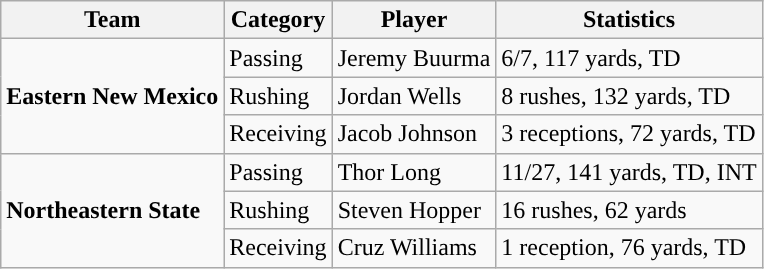<table class="wikitable" style="float: left;">
<tr>
<th>Team</th>
<th>Category</th>
<th>Player</th>
<th>Statistics</th>
</tr>
<tr>
<td rowspan=3><strong>Eastern New Mexico</strong></td>
<td>Passing</td>
<td>Jeremy Buurma</td>
<td>6/7, 117 yards, TD</td>
</tr>
<tr>
<td>Rushing</td>
<td>Jordan Wells</td>
<td>8 rushes, 132 yards, TD</td>
</tr>
<tr>
<td>Receiving</td>
<td>Jacob Johnson</td>
<td>3 receptions, 72 yards, TD</td>
</tr>
<tr>
<td rowspan=3><strong>Northeastern State</strong></td>
<td>Passing</td>
<td>Thor Long</td>
<td>11/27, 141 yards, TD, INT</td>
</tr>
<tr>
<td>Rushing</td>
<td>Steven Hopper</td>
<td>16 rushes, 62 yards</td>
</tr>
<tr>
<td>Receiving</td>
<td>Cruz Williams</td>
<td>1 reception, 76 yards, TD</td>
</tr>
</table>
